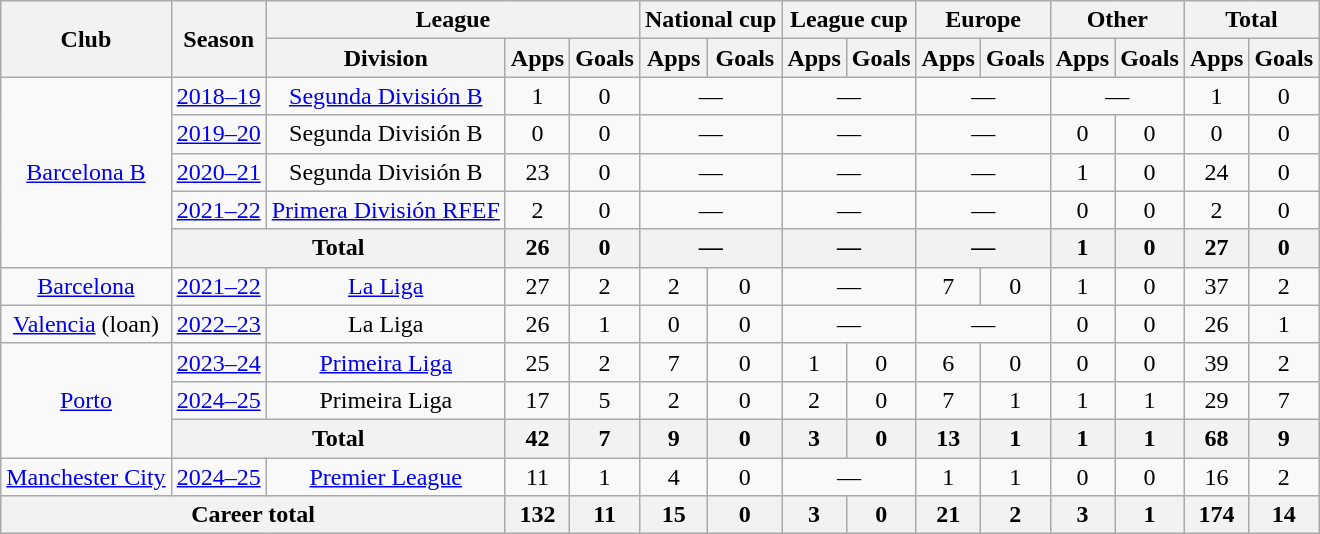<table class="wikitable" style="text-align: center">
<tr>
<th rowspan="2">Club</th>
<th rowspan="2">Season</th>
<th colspan="3">League</th>
<th colspan="2">National cup</th>
<th colspan="2">League cup</th>
<th colspan="2">Europe</th>
<th colspan="2">Other</th>
<th colspan="2">Total</th>
</tr>
<tr>
<th>Division</th>
<th>Apps</th>
<th>Goals</th>
<th>Apps</th>
<th>Goals</th>
<th>Apps</th>
<th>Goals</th>
<th>Apps</th>
<th>Goals</th>
<th>Apps</th>
<th>Goals</th>
<th>Apps</th>
<th>Goals</th>
</tr>
<tr>
<td rowspan="5"><a href='#'>Barcelona B</a></td>
<td><a href='#'>2018–19</a></td>
<td><a href='#'>Segunda División B</a></td>
<td>1</td>
<td>0</td>
<td colspan="2">—</td>
<td colspan="2">—</td>
<td colspan="2">—</td>
<td colspan="2">—</td>
<td>1</td>
<td>0</td>
</tr>
<tr>
<td><a href='#'>2019–20</a></td>
<td>Segunda División B</td>
<td>0</td>
<td>0</td>
<td colspan="2">—</td>
<td colspan="2">—</td>
<td colspan="2">—</td>
<td>0</td>
<td>0</td>
<td>0</td>
<td>0</td>
</tr>
<tr>
<td><a href='#'>2020–21</a></td>
<td>Segunda División B</td>
<td>23</td>
<td>0</td>
<td colspan="2">—</td>
<td colspan="2">—</td>
<td colspan="2">—</td>
<td>1</td>
<td>0</td>
<td>24</td>
<td>0</td>
</tr>
<tr>
<td><a href='#'>2021–22</a></td>
<td><a href='#'>Primera División RFEF</a></td>
<td>2</td>
<td>0</td>
<td colspan="2">—</td>
<td colspan="2">—</td>
<td colspan="2">—</td>
<td>0</td>
<td>0</td>
<td>2</td>
<td>0</td>
</tr>
<tr>
<th colspan="2">Total</th>
<th>26</th>
<th>0</th>
<th colspan="2">—</th>
<th colspan="2">—</th>
<th colspan="2">—</th>
<th>1</th>
<th>0</th>
<th>27</th>
<th>0</th>
</tr>
<tr>
<td><a href='#'>Barcelona</a></td>
<td><a href='#'>2021–22</a></td>
<td><a href='#'>La Liga</a></td>
<td>27</td>
<td>2</td>
<td>2</td>
<td>0</td>
<td colspan="2">—</td>
<td>7</td>
<td>0</td>
<td>1</td>
<td>0</td>
<td>37</td>
<td>2</td>
</tr>
<tr>
<td><a href='#'>Valencia</a> (loan)</td>
<td><a href='#'>2022–23</a></td>
<td>La Liga</td>
<td>26</td>
<td>1</td>
<td>0</td>
<td>0</td>
<td colspan="2">—</td>
<td colspan="2">—</td>
<td>0</td>
<td>0</td>
<td>26</td>
<td>1</td>
</tr>
<tr>
<td rowspan="3"><a href='#'>Porto</a></td>
<td><a href='#'>2023–24</a></td>
<td><a href='#'>Primeira Liga</a></td>
<td>25</td>
<td>2</td>
<td>7</td>
<td>0</td>
<td>1</td>
<td>0</td>
<td>6</td>
<td>0</td>
<td>0</td>
<td>0</td>
<td>39</td>
<td>2</td>
</tr>
<tr>
<td><a href='#'>2024–25</a></td>
<td>Primeira Liga</td>
<td>17</td>
<td>5</td>
<td>2</td>
<td>0</td>
<td>2</td>
<td>0</td>
<td>7</td>
<td>1</td>
<td>1</td>
<td>1</td>
<td>29</td>
<td>7</td>
</tr>
<tr>
<th colspan="2">Total</th>
<th>42</th>
<th>7</th>
<th>9</th>
<th>0</th>
<th>3</th>
<th>0</th>
<th>13</th>
<th>1</th>
<th>1</th>
<th>1</th>
<th>68</th>
<th>9</th>
</tr>
<tr>
<td><a href='#'>Manchester City</a></td>
<td><a href='#'>2024–25</a></td>
<td><a href='#'>Premier League</a></td>
<td>11</td>
<td>1</td>
<td>4</td>
<td>0</td>
<td colspan="2">—</td>
<td>1</td>
<td>1</td>
<td>0</td>
<td>0</td>
<td>16</td>
<td>2</td>
</tr>
<tr>
<th colspan="3">Career total</th>
<th>132</th>
<th>11</th>
<th>15</th>
<th>0</th>
<th>3</th>
<th>0</th>
<th>21</th>
<th>2</th>
<th>3</th>
<th>1</th>
<th>174</th>
<th>14</th>
</tr>
</table>
